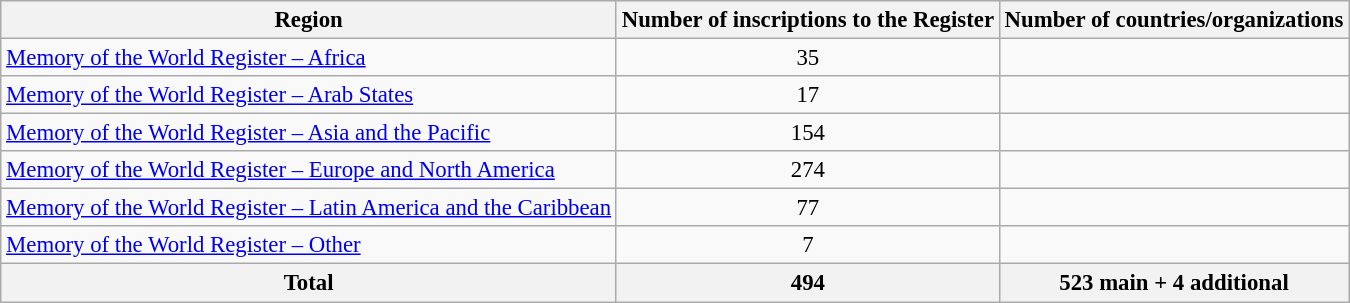<table class="wikitable" style="margin:0 1em 0 0; font-size:95%;">
<tr style="background:#efefef;">
<th>Region</th>
<th>Number of inscriptions to the Register</th>
<th>Number of countries/organizations</th>
</tr>
<tr>
<td><a href='#'>Memory of the World Register – Africa</a></td>
<td style="text-align:center;">35</td>
<td style="text-align:center;"></td>
</tr>
<tr>
<td><a href='#'>Memory of the World Register – Arab States</a></td>
<td style="text-align:center;">17</td>
<td style="text-align:center;"></td>
</tr>
<tr>
<td><a href='#'>Memory of the World Register – Asia and the Pacific</a></td>
<td style="text-align:center;">154</td>
<td style="text-align:center;"></td>
</tr>
<tr>
<td><a href='#'>Memory of the World Register – Europe and North America</a></td>
<td style="text-align:center;">274</td>
<td style="text-align:center;"></td>
</tr>
<tr>
<td><a href='#'>Memory of the World Register – Latin America and the Caribbean</a></td>
<td style="text-align:center;">77</td>
<td style="text-align:center;"></td>
</tr>
<tr>
<td><a href='#'>Memory of the World Register – Other</a></td>
<td style="text-align:center;">7</td>
<td style="text-align:center;"></td>
</tr>
<tr>
<th align="right"><strong>Total</strong></th>
<th>494</th>
<th>523 main + 4 additional</th>
</tr>
</table>
